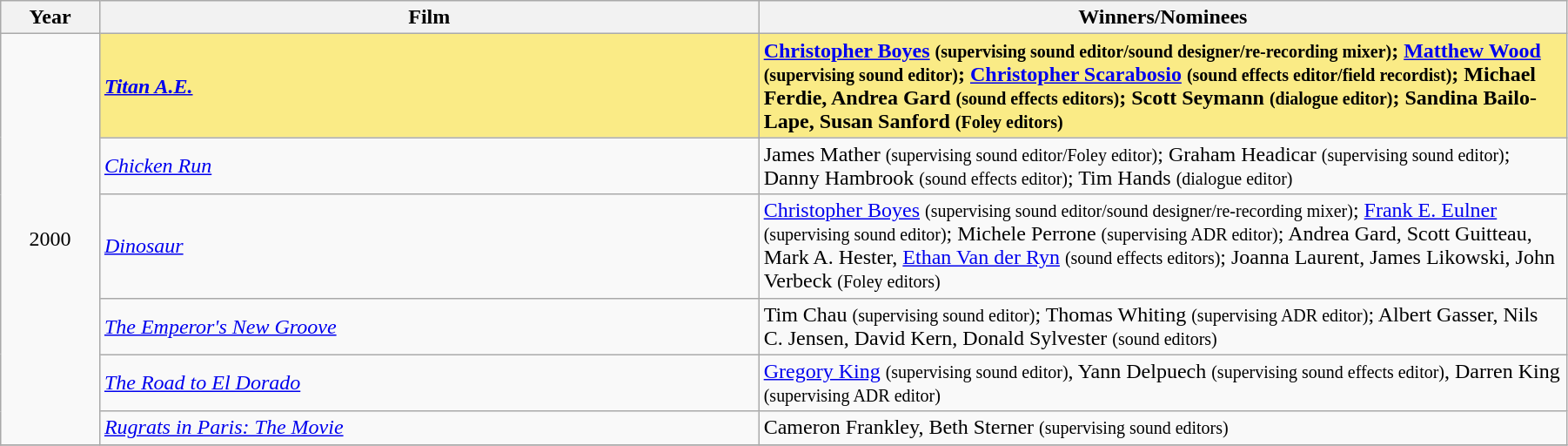<table class="wikitable" width="95%" cellpadding="5">
<tr>
<th width="6%">Year</th>
<th width="40%">Film</th>
<th width="49%">Winners/Nominees</th>
</tr>
<tr>
<td rowspan=6 style="text-align:center">2000</td>
<td style="background:#FAEB86;"><strong><em><a href='#'>Titan A.E.</a></em></strong></td>
<td style="background:#FAEB86;"><strong><a href='#'>Christopher Boyes</a> <small>(supervising sound editor/sound designer/re-recording mixer)</small>; <a href='#'>Matthew Wood</a> <small>(supervising sound editor)</small>; <a href='#'>Christopher Scarabosio</a> <small>(sound effects editor/field recordist)</small>; Michael Ferdie, Andrea Gard <small>(sound effects editors)</small>; Scott Seymann <small>(dialogue editor)</small>; Sandina Bailo-Lape, Susan Sanford <small>(Foley editors)</small></strong></td>
</tr>
<tr>
<td><em><a href='#'>Chicken Run</a></em></td>
<td>James Mather <small>(supervising sound editor/Foley editor)</small>; Graham Headicar <small>(supervising sound editor)</small>; Danny Hambrook <small>(sound effects editor)</small>; Tim Hands <small>(dialogue editor)</small></td>
</tr>
<tr>
<td><em><a href='#'>Dinosaur</a></em></td>
<td><a href='#'>Christopher Boyes</a> <small>(supervising sound editor/sound designer/re-recording mixer)</small>; <a href='#'>Frank E. Eulner</a> <small>(supervising sound editor)</small>; Michele Perrone <small>(supervising ADR editor)</small>; Andrea Gard, Scott Guitteau, Mark A. Hester, <a href='#'>Ethan Van der Ryn</a> <small>(sound effects editors)</small>; Joanna Laurent, James Likowski, John Verbeck <small>(Foley editors)</small></td>
</tr>
<tr>
<td><em><a href='#'>The Emperor's New Groove</a></em></td>
<td>Tim Chau <small>(supervising sound editor)</small>; Thomas Whiting <small>(supervising ADR editor)</small>; Albert Gasser, Nils C. Jensen, David Kern, Donald Sylvester <small>(sound editors)</small></td>
</tr>
<tr>
<td><em><a href='#'>The Road to El Dorado</a></em></td>
<td><a href='#'>Gregory King</a> <small>(supervising sound editor)</small>, Yann Delpuech <small>(supervising sound effects editor)</small>, Darren King <small>(supervising ADR editor)</small></td>
</tr>
<tr>
<td><em><a href='#'>Rugrats in Paris: The Movie</a></em></td>
<td>Cameron Frankley, Beth Sterner <small>(supervising sound editors)</small></td>
</tr>
<tr>
</tr>
</table>
